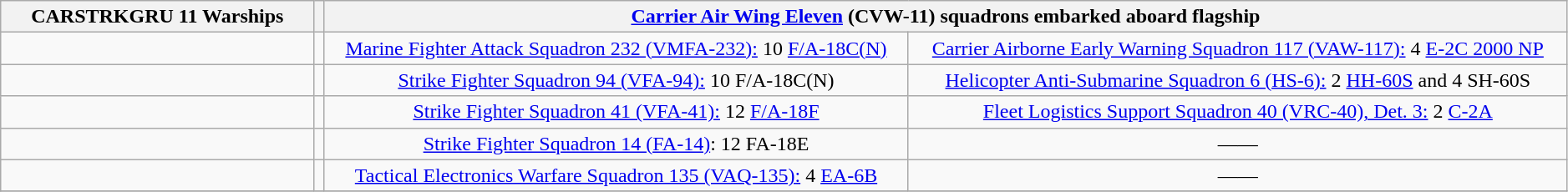<table class="wikitable" style="text-align:center" width=99%>
<tr>
<th colspan="1" width="20%" align="center">CARSTRKGRU 11 Warships</th>
<th colspan="1" width="0%" align="center"></th>
<th colspan="2" align="center"><a href='#'>Carrier Air Wing Eleven</a> (CVW-11) squadrons embarked aboard flagship </th>
</tr>
<tr>
<td></td>
<td></td>
<td><a href='#'>Marine Fighter Attack Squadron 232 (VMFA-232):</a>  10 <a href='#'>F/A-18C(N)</a></td>
<td><a href='#'>Carrier Airborne Early Warning Squadron 117 (VAW-117):</a>  4 <a href='#'>E-2C 2000 NP</a></td>
</tr>
<tr>
<td></td>
<td></td>
<td><a href='#'>Strike Fighter Squadron 94 (VFA-94):</a>  10  F/A-18C(N)</td>
<td><a href='#'>Helicopter Anti-Submarine Squadron 6 (HS-6):</a>  2 <a href='#'>HH-60S</a> and 4 SH-60S</td>
</tr>
<tr>
<td></td>
<td></td>
<td><a href='#'>Strike Fighter Squadron 41 (VFA-41):</a>  12 <a href='#'>F/A-18F</a></td>
<td><a href='#'>Fleet Logistics Support Squadron 40 (VRC-40), Det. 3:</a>  2 <a href='#'>C-2A</a></td>
</tr>
<tr>
<td></td>
<td></td>
<td><a href='#'>Strike Fighter Squadron 14 (FA-14)</a>:  12 FA-18E</td>
<td>——</td>
</tr>
<tr>
<td></td>
<td></td>
<td><a href='#'>Tactical Electronics Warfare Squadron 135 (VAQ-135):</a>  4 <a href='#'>EA-6B</a></td>
<td>——</td>
</tr>
<tr>
</tr>
</table>
